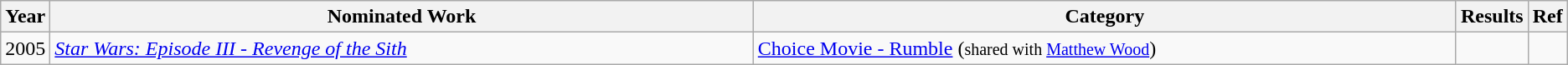<table class="wikitable">
<tr>
<th scope="col" style="width:1em;">Year</th>
<th scope="col" style="width:35em;">Nominated Work</th>
<th scope="col" style="width:35em;">Category</th>
<th scope="col" style="width:1em;">Results</th>
<th scope="col" style="width:1em;">Ref</th>
</tr>
<tr>
<td>2005</td>
<td><em><a href='#'>Star Wars: Episode III - Revenge of the Sith</a></em></td>
<td><a href='#'>Choice Movie - Rumble</a> (<small>shared with <a href='#'>Matthew Wood</a></small>)</td>
<td></td>
<td></td>
</tr>
</table>
